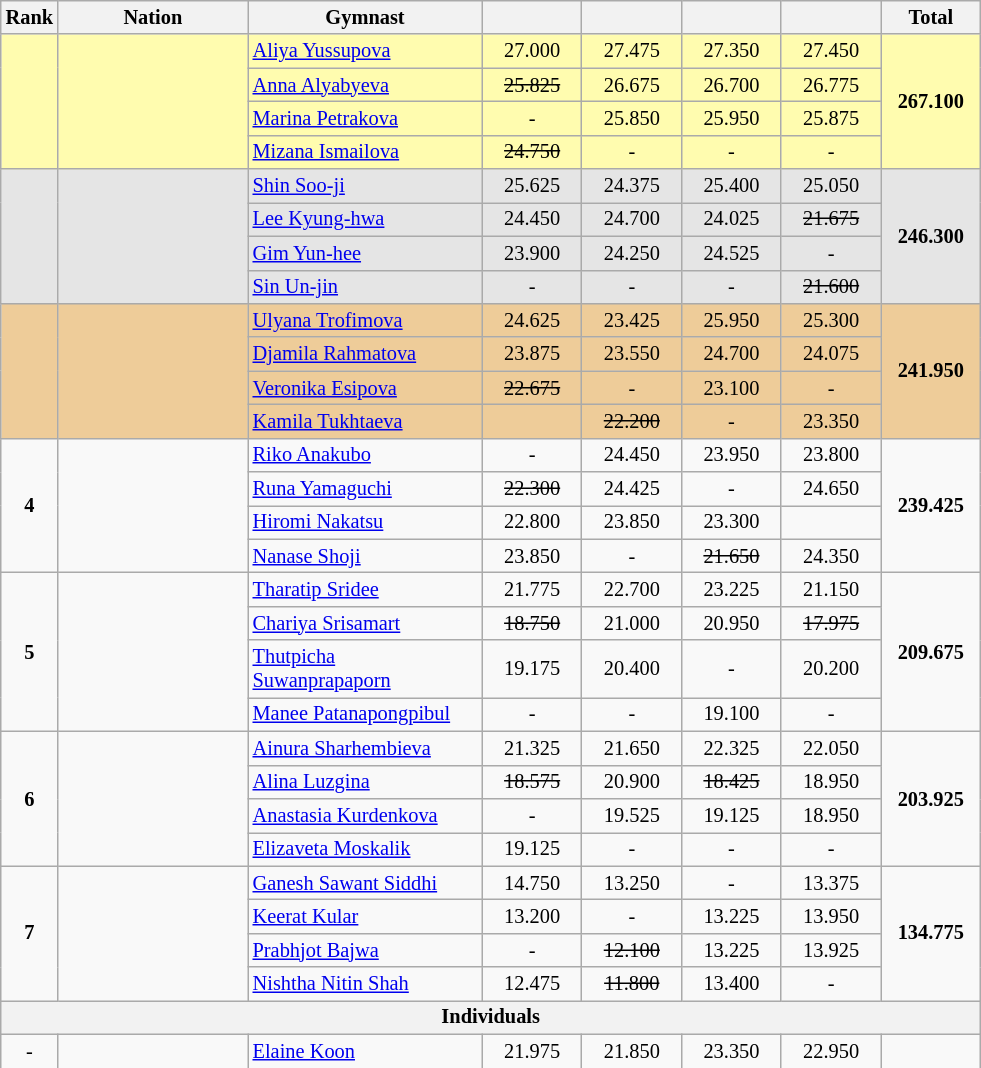<table class="wikitable sortable" style="text-align:center; font-size:85%">
<tr>
<th scope="col" style="width:20px;">Rank</th>
<th ! scope="col" style="width:120px;">Nation</th>
<th ! scope="col" style="width:150px;">Gymnast</th>
<th ! scope="col" style="width:60px;"></th>
<th ! scope="col" style="width:60px;"></th>
<th ! scope="col" style="width:60px;"></th>
<th ! scope="col" style="width:60px;"></th>
<th ! scope="col" style="width:60px;">Total</th>
</tr>
<tr style="background:#fffcaf;">
<td rowspan=4></td>
<td style="text-align:left;" rowspan=4><strong></strong></td>
<td style="text-align:left;"><a href='#'>Aliya Yussupova</a></td>
<td>27.000</td>
<td>27.475</td>
<td>27.350</td>
<td>27.450</td>
<td rowspan=4><strong>267.100</strong></td>
</tr>
<tr style="background:#fffcaf;">
<td style="text-align:left;"><a href='#'>Anna Alyabyeva</a></td>
<td><s>25.825</s></td>
<td>26.675</td>
<td>26.700</td>
<td>26.775</td>
</tr>
<tr style="background:#fffcaf;">
<td style="text-align:left;"><a href='#'>Marina Petrakova</a></td>
<td>-</td>
<td>25.850</td>
<td>25.950</td>
<td>25.875</td>
</tr>
<tr style="background:#fffcaf;">
<td style="text-align:left;"><a href='#'>Mizana Ismailova</a></td>
<td><s>24.750</s></td>
<td>-</td>
<td>-</td>
<td>-</td>
</tr>
<tr style="background:#e5e5e5;">
<td rowspan=4></td>
<td style="text-align:left;" rowspan=4><strong></strong></td>
<td style="text-align:left;"><a href='#'>Shin Soo-ji</a></td>
<td>25.625</td>
<td>24.375</td>
<td>25.400</td>
<td>25.050</td>
<td rowspan=4><strong>246.300</strong></td>
</tr>
<tr style="background:#e5e5e5;">
<td style="text-align:left;"><a href='#'>Lee Kyung-hwa</a></td>
<td>24.450</td>
<td>24.700</td>
<td>24.025</td>
<td><s>21.675</s></td>
</tr>
<tr style="background:#e5e5e5;">
<td style="text-align:left;"><a href='#'>Gim Yun-hee</a></td>
<td>23.900</td>
<td>24.250</td>
<td>24.525</td>
<td>-</td>
</tr>
<tr style="background:#e5e5e5;">
<td style="text-align:left;"><a href='#'>Sin Un-jin</a></td>
<td>-</td>
<td>-</td>
<td>-</td>
<td><s>21.600</s></td>
</tr>
<tr style="background:#ec9;">
<td rowspan=4></td>
<td style="text-align:left;" rowspan=4><strong></strong></td>
<td style="text-align:left;"><a href='#'>Ulyana Trofimova</a></td>
<td>24.625</td>
<td>23.425</td>
<td>25.950</td>
<td>25.300</td>
<td rowspan=4><strong>241.950</strong></td>
</tr>
<tr style="background:#ec9;">
<td style="text-align:left;"><a href='#'>Djamila Rahmatova</a></td>
<td>23.875</td>
<td>23.550</td>
<td>24.700</td>
<td>24.075</td>
</tr>
<tr style="background:#ec9;">
<td style="text-align:left;"><a href='#'>Veronika Esipova</a></td>
<td><s>22.675</s></td>
<td>-</td>
<td>23.100</td>
<td>-</td>
</tr>
<tr style="background:#ec9;">
<td style="text-align:left;"><a href='#'>Kamila Tukhtaeva</a></td>
<td></td>
<td><s>22.200</s></td>
<td>-</td>
<td>23.350</td>
</tr>
<tr>
<td rowspan=4><strong>4</strong></td>
<td style="text-align:left;" rowspan=4><strong></strong></td>
<td style="text-align:left;"><a href='#'>Riko Anakubo</a></td>
<td>-</td>
<td>24.450</td>
<td>23.950</td>
<td>23.800</td>
<td rowspan=4><strong>239.425</strong></td>
</tr>
<tr>
<td style="text-align:left;"><a href='#'>Runa Yamaguchi</a></td>
<td><s>22.300</s></td>
<td>24.425</td>
<td>-</td>
<td>24.650</td>
</tr>
<tr>
<td style="text-align:left;"><a href='#'>Hiromi Nakatsu</a></td>
<td>22.800</td>
<td>23.850</td>
<td>23.300</td>
<td></td>
</tr>
<tr>
<td style="text-align:left;"><a href='#'>Nanase Shoji</a></td>
<td>23.850</td>
<td>-</td>
<td><s>21.650</s></td>
<td>24.350</td>
</tr>
<tr>
<td rowspan=4><strong>5</strong></td>
<td style="text-align:left;" rowspan=4><strong></strong></td>
<td style="text-align:left;"><a href='#'>Tharatip Sridee</a></td>
<td>21.775</td>
<td>22.700</td>
<td>23.225</td>
<td>21.150</td>
<td rowspan=4><strong>209.675</strong></td>
</tr>
<tr>
<td style="text-align:left;"><a href='#'>Chariya Srisamart</a></td>
<td><s>18.750</s></td>
<td>21.000</td>
<td>20.950</td>
<td><s>17.975</s></td>
</tr>
<tr>
<td style="text-align:left;"><a href='#'>Thutpicha Suwanprapaporn</a></td>
<td>19.175</td>
<td>20.400</td>
<td>-</td>
<td>20.200</td>
</tr>
<tr>
<td style="text-align:left;"><a href='#'>Manee Patanapongpibul</a></td>
<td>-</td>
<td>-</td>
<td>19.100</td>
<td>-</td>
</tr>
<tr>
<td rowspan=4><strong>6</strong></td>
<td style="text-align:left;" rowspan=4><strong></strong></td>
<td style="text-align:left;"><a href='#'>Ainura Sharhembieva</a></td>
<td>21.325</td>
<td>21.650</td>
<td>22.325</td>
<td>22.050</td>
<td rowspan=4><strong>203.925</strong></td>
</tr>
<tr>
<td style="text-align:left;"><a href='#'>Alina Luzgina</a></td>
<td><s>18.575</s></td>
<td>20.900</td>
<td><s>18.425</s></td>
<td>18.950</td>
</tr>
<tr>
<td style="text-align:left;"><a href='#'>Anastasia Kurdenkova</a></td>
<td>-</td>
<td>19.525</td>
<td>19.125</td>
<td>18.950</td>
</tr>
<tr>
<td style="text-align:left;"><a href='#'>Elizaveta Moskalik</a></td>
<td>19.125</td>
<td>-</td>
<td>-</td>
<td>-</td>
</tr>
<tr>
<td rowspan=4><strong>7</strong></td>
<td style="text-align:left;" rowspan=4><strong></strong></td>
<td style="text-align:left;"><a href='#'>Ganesh Sawant Siddhi</a></td>
<td>14.750</td>
<td>13.250</td>
<td>-</td>
<td>13.375</td>
<td rowspan=4><strong>134.775</strong></td>
</tr>
<tr>
<td style="text-align:left;"><a href='#'>Keerat Kular</a></td>
<td>13.200</td>
<td>-</td>
<td>13.225</td>
<td>13.950</td>
</tr>
<tr>
<td style="text-align:left;"><a href='#'>Prabhjot Bajwa</a></td>
<td>-</td>
<td><s>12.100</s></td>
<td>13.225</td>
<td>13.925</td>
</tr>
<tr>
<td style="text-align:left;"><a href='#'>Nishtha Nitin Shah</a></td>
<td>12.475</td>
<td><s>11.800</s></td>
<td>13.400</td>
<td>-</td>
</tr>
<tr>
<th colspan="8">Individuals</th>
</tr>
<tr>
<td>-</td>
<td style="text-align:left;"></td>
<td style="text-align:left;"><a href='#'>Elaine Koon</a></td>
<td>21.975</td>
<td>21.850</td>
<td>23.350</td>
<td>22.950</td>
</tr>
</table>
